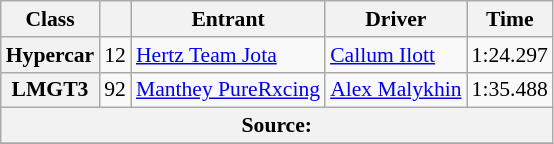<table class="wikitable" style="font-size:90%;">
<tr>
<th>Class</th>
<th></th>
<th>Entrant</th>
<th>Driver</th>
<th>Time</th>
</tr>
<tr>
<th>Hypercar</th>
<td style="text-align:center;">12</td>
<td> <a href='#'>Hertz Team Jota</a></td>
<td> <a href='#'>Callum Ilott</a></td>
<td>1:24.297</td>
</tr>
<tr>
<th>LMGT3</th>
<td style="text-align:center;">92</td>
<td> <a href='#'>Manthey PureRxcing</a></td>
<td> <a href='#'>Alex Malykhin</a></td>
<td>1:35.488</td>
</tr>
<tr>
<th colspan="6">Source:</th>
</tr>
<tr>
</tr>
</table>
